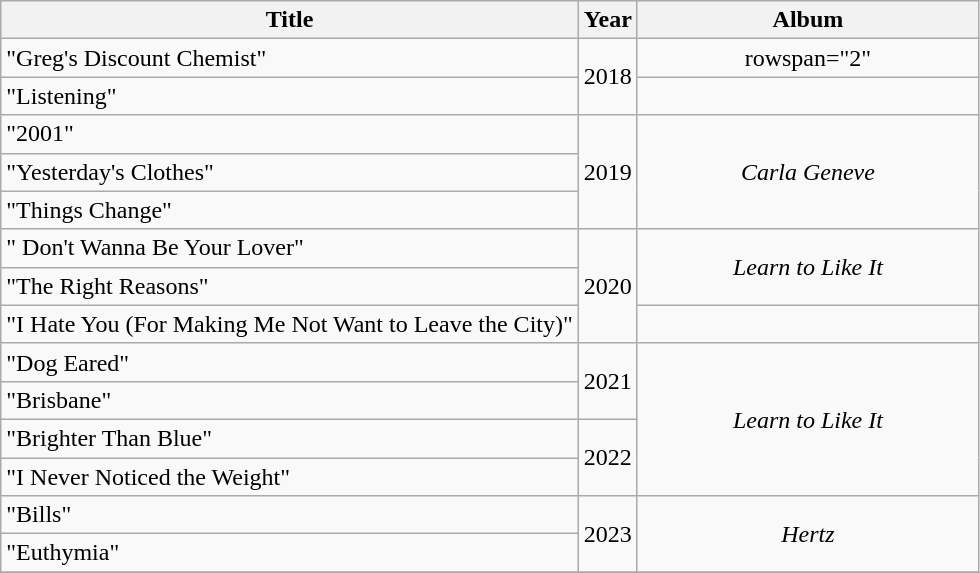<table class="wikitable" style="text-align:center;">
<tr>
<th scope="col">Title</th>
<th scope="col">Year</th>
<th scope="col" width="220">Album</th>
</tr>
<tr>
<td align="left">"Greg's Discount Chemist"</td>
<td rowspan="2">2018</td>
<td>rowspan="2" </td>
</tr>
<tr>
<td align="left">"Listening"</td>
</tr>
<tr>
<td align="left">"2001"</td>
<td rowspan="3">2019</td>
<td rowspan="3"><em>Carla Geneve</em></td>
</tr>
<tr>
<td align="left">"Yesterday's Clothes"</td>
</tr>
<tr>
<td align="left">"Things Change"</td>
</tr>
<tr>
<td align="left">" Don't Wanna Be Your Lover"</td>
<td rowspan="3">2020</td>
<td rowspan="2"><em>Learn to Like It</em></td>
</tr>
<tr>
<td align="left">"The Right Reasons"</td>
</tr>
<tr>
<td align="left">"I Hate You (For Making Me Not Want to Leave the City)" </td>
<td></td>
</tr>
<tr>
<td align="left">"Dog Eared"</td>
<td rowspan="2">2021</td>
<td rowspan="4"><em>Learn to Like It</em></td>
</tr>
<tr>
<td align="left">"Brisbane"</td>
</tr>
<tr>
<td align="left">"Brighter Than Blue"</td>
<td rowspan="2">2022</td>
</tr>
<tr>
<td align="left">"I Never Noticed the Weight"</td>
</tr>
<tr>
<td align="left">"Bills"</td>
<td rowspan="2">2023</td>
<td rowspan="2"><em>Hertz</em></td>
</tr>
<tr>
<td align="left">"Euthymia"</td>
</tr>
<tr>
</tr>
</table>
